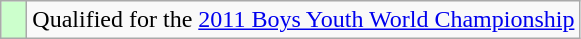<table class="wikitable" style="text-align: left;">
<tr>
<td width=10px bgcolor=#ccffcc></td>
<td>Qualified for the <a href='#'>2011 Boys Youth World Championship</a></td>
</tr>
</table>
